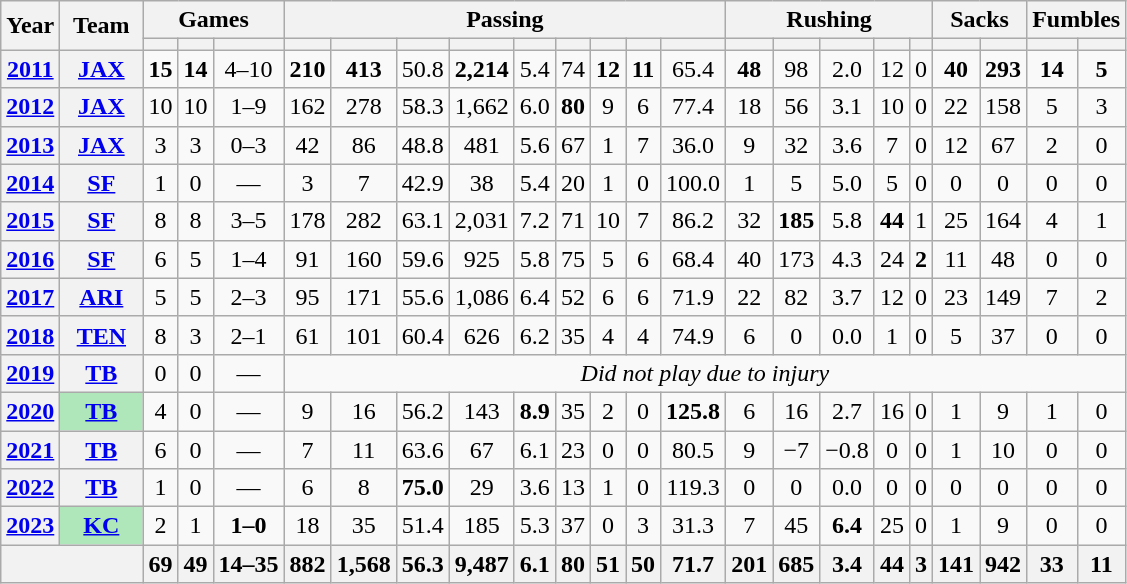<table class="wikitable" style="text-align:center;">
<tr>
<th rowspan="2">Year</th>
<th rowspan="2">Team</th>
<th colspan="3">Games</th>
<th colspan="9">Passing</th>
<th colspan="5">Rushing</th>
<th colspan="2">Sacks</th>
<th colspan="2">Fumbles</th>
</tr>
<tr>
<th></th>
<th></th>
<th></th>
<th></th>
<th></th>
<th></th>
<th></th>
<th></th>
<th></th>
<th></th>
<th></th>
<th></th>
<th></th>
<th></th>
<th></th>
<th></th>
<th></th>
<th></th>
<th></th>
<th></th>
<th></th>
</tr>
<tr>
<th><a href='#'>2011</a></th>
<th><a href='#'>JAX</a></th>
<td><strong>15</strong></td>
<td><strong>14</strong></td>
<td>4–10</td>
<td><strong>210</strong></td>
<td><strong>413</strong></td>
<td>50.8</td>
<td><strong>2,214</strong></td>
<td>5.4</td>
<td>74</td>
<td><strong>12</strong></td>
<td><strong>11</strong></td>
<td>65.4</td>
<td><strong>48</strong></td>
<td>98</td>
<td>2.0</td>
<td>12</td>
<td>0</td>
<td><strong>40</strong></td>
<td><strong>293</strong></td>
<td><strong>14</strong></td>
<td><strong>5</strong></td>
</tr>
<tr>
<th><a href='#'>2012</a></th>
<th><a href='#'>JAX</a></th>
<td>10</td>
<td>10</td>
<td>1–9</td>
<td>162</td>
<td>278</td>
<td>58.3</td>
<td>1,662</td>
<td>6.0</td>
<td><strong>80</strong></td>
<td>9</td>
<td>6</td>
<td>77.4</td>
<td>18</td>
<td>56</td>
<td>3.1</td>
<td>10</td>
<td>0</td>
<td>22</td>
<td>158</td>
<td>5</td>
<td>3</td>
</tr>
<tr>
<th><a href='#'>2013</a></th>
<th><a href='#'>JAX</a></th>
<td>3</td>
<td>3</td>
<td>0–3</td>
<td>42</td>
<td>86</td>
<td>48.8</td>
<td>481</td>
<td>5.6</td>
<td>67</td>
<td>1</td>
<td>7</td>
<td>36.0</td>
<td>9</td>
<td>32</td>
<td>3.6</td>
<td>7</td>
<td>0</td>
<td>12</td>
<td>67</td>
<td>2</td>
<td>0</td>
</tr>
<tr>
<th><a href='#'>2014</a></th>
<th><a href='#'>SF</a></th>
<td>1</td>
<td>0</td>
<td>—</td>
<td>3</td>
<td>7</td>
<td>42.9</td>
<td>38</td>
<td>5.4</td>
<td>20</td>
<td>1</td>
<td>0</td>
<td>100.0</td>
<td>1</td>
<td>5</td>
<td>5.0</td>
<td>5</td>
<td>0</td>
<td>0</td>
<td>0</td>
<td>0</td>
<td>0</td>
</tr>
<tr>
<th><a href='#'>2015</a></th>
<th><a href='#'>SF</a></th>
<td>8</td>
<td>8</td>
<td>3–5</td>
<td>178</td>
<td>282</td>
<td>63.1</td>
<td>2,031</td>
<td>7.2</td>
<td>71</td>
<td>10</td>
<td>7</td>
<td>86.2</td>
<td>32</td>
<td><strong>185</strong></td>
<td>5.8</td>
<td><strong>44</strong></td>
<td>1</td>
<td>25</td>
<td>164</td>
<td>4</td>
<td>1</td>
</tr>
<tr>
<th><a href='#'>2016</a></th>
<th><a href='#'>SF</a></th>
<td>6</td>
<td>5</td>
<td>1–4</td>
<td>91</td>
<td>160</td>
<td>59.6</td>
<td>925</td>
<td>5.8</td>
<td>75</td>
<td>5</td>
<td>6</td>
<td>68.4</td>
<td>40</td>
<td>173</td>
<td>4.3</td>
<td>24</td>
<td><strong>2</strong></td>
<td>11</td>
<td>48</td>
<td>0</td>
<td>0</td>
</tr>
<tr>
<th><a href='#'>2017</a></th>
<th><a href='#'>ARI</a></th>
<td>5</td>
<td>5</td>
<td>2–3</td>
<td>95</td>
<td>171</td>
<td>55.6</td>
<td>1,086</td>
<td>6.4</td>
<td>52</td>
<td>6</td>
<td>6</td>
<td>71.9</td>
<td>22</td>
<td>82</td>
<td>3.7</td>
<td>12</td>
<td>0</td>
<td>23</td>
<td>149</td>
<td>7</td>
<td>2</td>
</tr>
<tr>
<th><a href='#'>2018</a></th>
<th><a href='#'>TEN</a></th>
<td>8</td>
<td>3</td>
<td>2–1</td>
<td>61</td>
<td>101</td>
<td>60.4</td>
<td>626</td>
<td>6.2</td>
<td>35</td>
<td>4</td>
<td>4</td>
<td>74.9</td>
<td>6</td>
<td>0</td>
<td>0.0</td>
<td>1</td>
<td>0</td>
<td>5</td>
<td>37</td>
<td>0</td>
<td>0</td>
</tr>
<tr>
<th><a href='#'>2019</a></th>
<th><a href='#'>TB</a></th>
<td>0</td>
<td>0</td>
<td>—</td>
<td colspan="18"><em>Did not play due to injury</em></td>
</tr>
<tr>
<th><a href='#'>2020</a></th>
<th style="background:#afe6ba; width:3em;"><a href='#'>TB</a></th>
<td>4</td>
<td>0</td>
<td>—</td>
<td>9</td>
<td>16</td>
<td>56.2</td>
<td>143</td>
<td><strong>8.9</strong></td>
<td>35</td>
<td>2</td>
<td>0</td>
<td><strong>125.8</strong></td>
<td>6</td>
<td>16</td>
<td>2.7</td>
<td>16</td>
<td>0</td>
<td>1</td>
<td>9</td>
<td>1</td>
<td>0</td>
</tr>
<tr>
<th><a href='#'>2021</a></th>
<th><a href='#'>TB</a></th>
<td>6</td>
<td>0</td>
<td>—</td>
<td>7</td>
<td>11</td>
<td>63.6</td>
<td>67</td>
<td>6.1</td>
<td>23</td>
<td>0</td>
<td>0</td>
<td>80.5</td>
<td>9</td>
<td>−7</td>
<td>−0.8</td>
<td>0</td>
<td>0</td>
<td>1</td>
<td>10</td>
<td>0</td>
<td>0</td>
</tr>
<tr>
<th><a href='#'>2022</a></th>
<th><a href='#'>TB</a></th>
<td>1</td>
<td>0</td>
<td>—</td>
<td>6</td>
<td>8</td>
<td><strong>75.0</strong></td>
<td>29</td>
<td>3.6</td>
<td>13</td>
<td>1</td>
<td>0</td>
<td>119.3</td>
<td>0</td>
<td>0</td>
<td>0.0</td>
<td>0</td>
<td>0</td>
<td>0</td>
<td>0</td>
<td>0</td>
<td>0</td>
</tr>
<tr>
<th><a href='#'>2023</a></th>
<th style="background:#afe6ba; width:3em;"><a href='#'>KC</a></th>
<td>2</td>
<td>1</td>
<td><strong>1–0</strong></td>
<td>18</td>
<td>35</td>
<td>51.4</td>
<td>185</td>
<td>5.3</td>
<td>37</td>
<td>0</td>
<td>3</td>
<td>31.3</td>
<td>7</td>
<td>45</td>
<td><strong>6.4</strong></td>
<td>25</td>
<td>0</td>
<td>1</td>
<td>9</td>
<td>0</td>
<td>0</td>
</tr>
<tr>
<th colspan="2"></th>
<th>69</th>
<th>49</th>
<th>14–35</th>
<th>882</th>
<th>1,568</th>
<th>56.3</th>
<th>9,487</th>
<th>6.1</th>
<th>80</th>
<th>51</th>
<th>50</th>
<th>71.7</th>
<th>201</th>
<th>685</th>
<th>3.4</th>
<th>44</th>
<th>3</th>
<th>141</th>
<th>942</th>
<th>33</th>
<th>11</th>
</tr>
</table>
